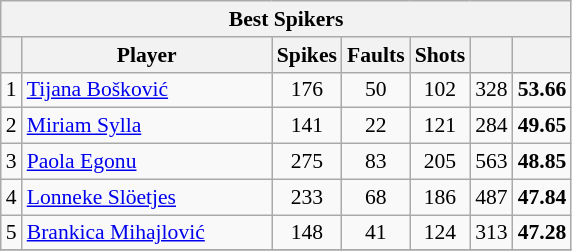<table class="wikitable sortable" style=font-size:90%>
<tr>
<th colspan=7>Best Spikers</th>
</tr>
<tr>
<th></th>
<th width=160>Player</th>
<th width=20>Spikes</th>
<th width=20>Faults</th>
<th width=20>Shots</th>
<th width=20></th>
<th width=20></th>
</tr>
<tr>
<td align=center>1</td>
<td> <a href='#'>Tijana Bošković</a></td>
<td align=center>176</td>
<td align=center>50</td>
<td align=center>102</td>
<td align=center>328</td>
<td align=center><strong>53.66</strong></td>
</tr>
<tr>
<td align=center>2</td>
<td> <a href='#'>Miriam Sylla</a></td>
<td align=center>141</td>
<td align=center>22</td>
<td align=center>121</td>
<td align=center>284</td>
<td align=center><strong>49.65</strong></td>
</tr>
<tr>
<td align=center>3</td>
<td> <a href='#'>Paola Egonu</a></td>
<td align=center>275</td>
<td align=center>83</td>
<td align=center>205</td>
<td align=center>563</td>
<td align=center><strong>48.85</strong></td>
</tr>
<tr>
<td align=center>4</td>
<td> <a href='#'>Lonneke Slöetjes</a></td>
<td align=center>233</td>
<td align=center>68</td>
<td align=center>186</td>
<td align=center>487</td>
<td align=center><strong>47.84</strong></td>
</tr>
<tr>
<td align=center>5</td>
<td> <a href='#'>Brankica Mihajlović</a></td>
<td align=center>148</td>
<td align=center>41</td>
<td align=center>124</td>
<td align=center>313</td>
<td align=center><strong>47.28</strong></td>
</tr>
<tr>
</tr>
</table>
